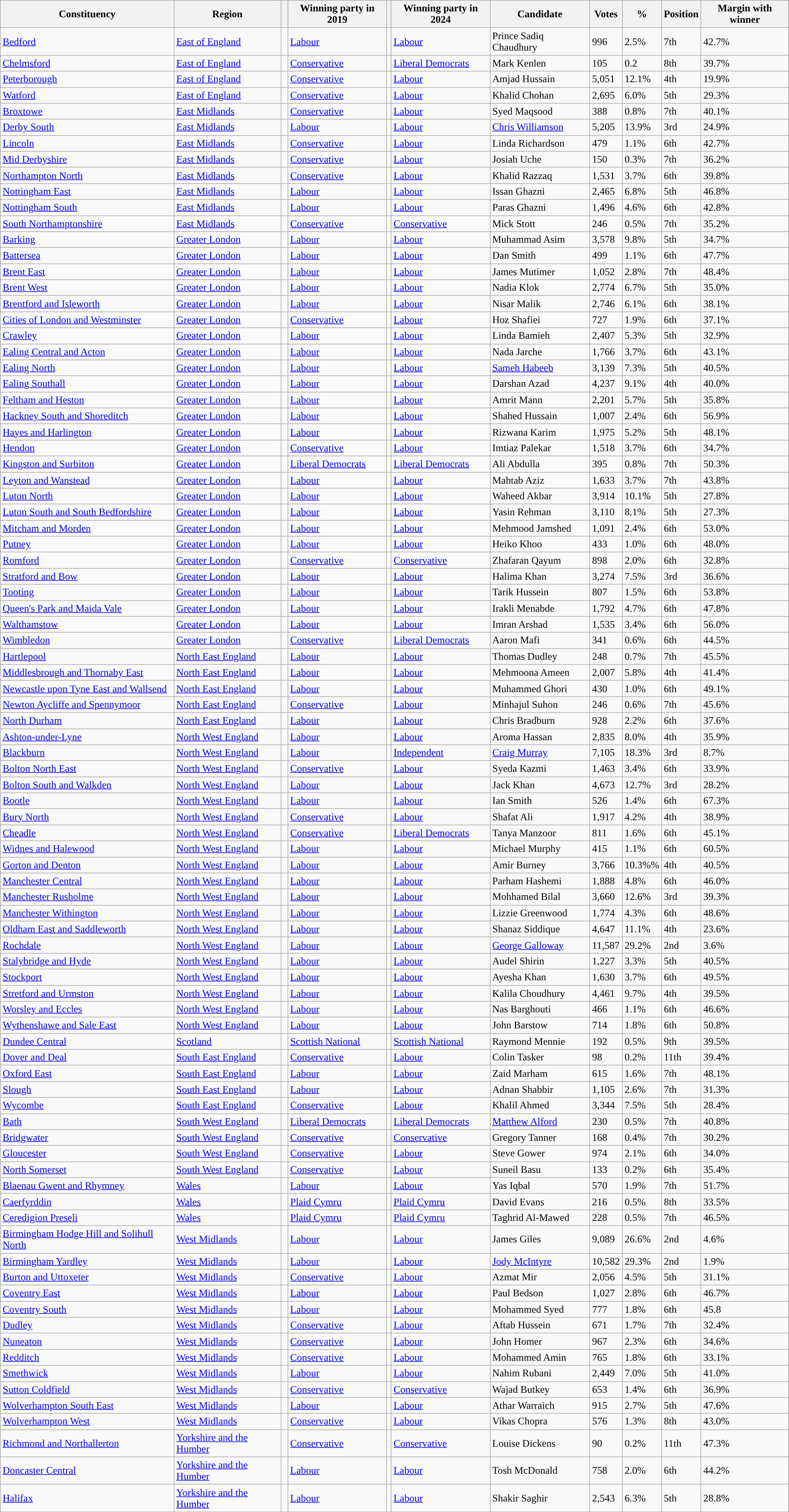<table class="wikitable sortable">
<tr>
<th>Constituency</th>
<th>Region</th>
<th></th>
<th>Winning party in 2019</th>
<th></th>
<th>Winning party in 2024</th>
<th>Candidate</th>
<th>Votes</th>
<th>%</th>
<th>Position</th>
<th>Margin with winner</th>
</tr>
<tr>
<td><a href='#'>Bedford</a></td>
<td><a href='#'>East of England</a></td>
<td style="background-color: "></td>
<td><a href='#'>Labour</a></td>
<td style="background-color: "></td>
<td><a href='#'>Labour</a></td>
<td data-sort-value="Chaudhury, Prince Sadiq">Prince Sadiq Chaudhury</td>
<td>996</td>
<td>2.5%</td>
<td>7th</td>
<td>42.7%</td>
</tr>
<tr>
<td><a href='#'>Chelmsford</a></td>
<td><a href='#'>East of England</a></td>
<td> </td>
<td><a href='#'>Conservative</a></td>
<td style="background-color: "></td>
<td><a href='#'>Liberal Democrats</a></td>
<td data-sort-value="Kenlen, Mark">Mark Kenlen</td>
<td>105</td>
<td>0.2</td>
<td>8th</td>
<td>39.7%</td>
</tr>
<tr>
<td><a href='#'>Peterborough</a></td>
<td><a href='#'>East of England</a></td>
<td> </td>
<td><a href='#'>Conservative</a></td>
<td style="background-color: "></td>
<td><a href='#'>Labour</a></td>
<td data-sort-value="Hussain, Amjad">Amjad Hussain</td>
<td>5,051</td>
<td>12.1%</td>
<td>4th</td>
<td>19.9%</td>
</tr>
<tr>
<td><a href='#'>Watford</a></td>
<td><a href='#'>East of England</a></td>
<td> </td>
<td><a href='#'>Conservative</a></td>
<td style="background-color: "></td>
<td><a href='#'>Labour</a></td>
<td data-sort-value="Chohan, Khalid">Khalid Chohan</td>
<td>2,695</td>
<td>6.0%</td>
<td>5th</td>
<td>29.3%</td>
</tr>
<tr>
<td><a href='#'>Broxtowe</a></td>
<td><a href='#'>East Midlands</a></td>
<td> </td>
<td><a href='#'>Conservative</a></td>
<td style="background-color: "></td>
<td><a href='#'>Labour</a></td>
<td data-sort-value="Maqsood, Syed">Syed Maqsood</td>
<td>388</td>
<td>0.8%</td>
<td>7th</td>
<td>40.1%</td>
</tr>
<tr>
<td><a href='#'>Derby South</a></td>
<td><a href='#'>East Midlands</a></td>
<td style="background-color: "></td>
<td><a href='#'>Labour</a></td>
<td style="background-color: "></td>
<td><a href='#'>Labour</a></td>
<td data-sort-value="Williamson, Chris"><a href='#'>Chris Williamson</a></td>
<td>5,205</td>
<td>13.9%</td>
<td>3rd</td>
<td>24.9%</td>
</tr>
<tr>
<td><a href='#'>Lincoln</a></td>
<td><a href='#'>East Midlands</a></td>
<td> </td>
<td><a href='#'>Conservative</a></td>
<td style="background-color: "></td>
<td><a href='#'>Labour</a></td>
<td data-sort-value="Richardson, Linda">Linda Richardson</td>
<td>479</td>
<td>1.1%</td>
<td>6th</td>
<td>42.7%</td>
</tr>
<tr>
<td><a href='#'>Mid Derbyshire</a></td>
<td><a href='#'>East Midlands</a></td>
<td> </td>
<td><a href='#'>Conservative</a></td>
<td style="background-color: "></td>
<td><a href='#'>Labour</a></td>
<td data-sort-value="Uche, Josiah">Josiah Uche</td>
<td>150</td>
<td>0.3%</td>
<td>7th</td>
<td>36.2%</td>
</tr>
<tr>
<td><a href='#'>Northampton North</a></td>
<td><a href='#'>East Midlands</a></td>
<td> </td>
<td><a href='#'>Conservative</a></td>
<td style="background-color: "></td>
<td><a href='#'>Labour</a></td>
<td data-sort-value="Razzaq, Khalid">Khalid Razzaq</td>
<td>1,531</td>
<td>3.7%</td>
<td>6th</td>
<td>39.8%</td>
</tr>
<tr>
<td><a href='#'>Nottingham East</a></td>
<td><a href='#'>East Midlands</a></td>
<td style="background-color: "></td>
<td><a href='#'>Labour</a></td>
<td style="background-color: "></td>
<td><a href='#'>Labour</a></td>
<td data-sort-value="Ghazni, Issan">Issan Ghazni</td>
<td>2,465</td>
<td>6.8%</td>
<td>5th</td>
<td>46.8%</td>
</tr>
<tr>
<td><a href='#'>Nottingham South</a></td>
<td><a href='#'>East Midlands</a></td>
<td style="background-color: "></td>
<td><a href='#'>Labour</a></td>
<td style="background-color: "></td>
<td><a href='#'>Labour</a></td>
<td data-sort-value="Ghazni, Paras">Paras Ghazni</td>
<td>1,496</td>
<td>4.6%</td>
<td>6th</td>
<td>42.8%</td>
</tr>
<tr>
<td><a href='#'>South Northamptonshire</a></td>
<td><a href='#'>East Midlands</a></td>
<td> </td>
<td><a href='#'>Conservative</a></td>
<td style="background-color: "></td>
<td><a href='#'>Conservative</a></td>
<td data-sort-value="Stott, Mick">Mick Stott</td>
<td>246</td>
<td>0.5%</td>
<td>7th</td>
<td>35.2%</td>
</tr>
<tr>
<td><a href='#'>Barking</a></td>
<td><a href='#'>Greater London</a></td>
<td style="background-color: "></td>
<td><a href='#'>Labour</a></td>
<td style="background-color: "></td>
<td><a href='#'>Labour</a></td>
<td data-sort-value="Asim, Muhammad">Muhammad Asim</td>
<td>3,578</td>
<td>9.8%</td>
<td>5th</td>
<td>34.7%</td>
</tr>
<tr>
<td><a href='#'>Battersea</a></td>
<td><a href='#'>Greater London</a></td>
<td style="background-color: "></td>
<td><a href='#'>Labour</a></td>
<td style="background-color: "></td>
<td><a href='#'>Labour</a></td>
<td data-sort-value="Smith, Dan">Dan Smith</td>
<td>499</td>
<td>1.1%</td>
<td>6th</td>
<td>47.7%</td>
</tr>
<tr>
<td><a href='#'>Brent East</a></td>
<td><a href='#'>Greater London</a></td>
<td style="background-color: "></td>
<td><a href='#'>Labour</a></td>
<td style="background-color: "></td>
<td><a href='#'>Labour</a></td>
<td data-sort-value="Mutimer, James">James Mutimer</td>
<td>1,052</td>
<td>2.8%</td>
<td>7th</td>
<td>48.4%</td>
</tr>
<tr>
<td><a href='#'>Brent West</a></td>
<td><a href='#'>Greater London</a></td>
<td style="background-color: "></td>
<td><a href='#'>Labour</a></td>
<td style="background-color: "></td>
<td><a href='#'>Labour</a></td>
<td data-sort-value="Klok, Nadia">Nadia Klok</td>
<td>2,774</td>
<td>6.7%</td>
<td>5th</td>
<td>35.0%</td>
</tr>
<tr>
<td><a href='#'>Brentford and Isleworth</a></td>
<td><a href='#'>Greater London</a></td>
<td style="background-color: "></td>
<td><a href='#'>Labour</a></td>
<td style="background-color: "></td>
<td><a href='#'>Labour</a></td>
<td data-sort-value="Malik, Nisar">Nisar Malik</td>
<td>2,746</td>
<td>6.1%</td>
<td>6th</td>
<td>38.1%</td>
</tr>
<tr>
<td><a href='#'>Cities of London and Westminster</a></td>
<td><a href='#'>Greater London</a></td>
<td> </td>
<td><a href='#'>Conservative</a></td>
<td style="background-color: "></td>
<td><a href='#'>Labour</a></td>
<td data-sort-value="Shafiei, Hoz">Hoz Shafiei</td>
<td>727</td>
<td>1.9%</td>
<td>6th</td>
<td>37.1%</td>
</tr>
<tr>
<td><a href='#'>Crawley</a></td>
<td><a href='#'>Greater London</a></td>
<td style="background-color: "></td>
<td><a href='#'>Labour</a></td>
<td style="background-color: "></td>
<td><a href='#'>Labour</a></td>
<td data-sort-value="Bamieh, Linda">Linda Bamieh</td>
<td>2,407</td>
<td>5.3%</td>
<td>5th</td>
<td>32.9%</td>
</tr>
<tr>
<td><a href='#'>Ealing Central and Acton</a></td>
<td><a href='#'>Greater London</a></td>
<td style="background-color: "></td>
<td><a href='#'>Labour</a></td>
<td style="background-color: "></td>
<td><a href='#'>Labour</a></td>
<td data-sort-value="Jarche, Nada">Nada Jarche</td>
<td>1,766</td>
<td>3.7%</td>
<td>6th</td>
<td>43.1%</td>
</tr>
<tr>
<td><a href='#'>Ealing North</a></td>
<td><a href='#'>Greater London</a></td>
<td style="background-color: "></td>
<td><a href='#'>Labour</a></td>
<td style="background-color: "></td>
<td><a href='#'>Labour</a></td>
<td data-sort-value="Habeeb, Sameh"><a href='#'>Sameh Habeeb</a></td>
<td>3,139</td>
<td>7.3%</td>
<td>5th</td>
<td>40.5%</td>
</tr>
<tr>
<td><a href='#'>Ealing Southall</a></td>
<td><a href='#'>Greater London</a></td>
<td style="background-color: "></td>
<td><a href='#'>Labour</a></td>
<td style="background-color: "></td>
<td><a href='#'>Labour</a></td>
<td data-sort-value="Azad, Darshan">Darshan Azad</td>
<td>4,237</td>
<td>9.1%</td>
<td>4th</td>
<td>40.0%</td>
</tr>
<tr>
<td><a href='#'>Feltham and Heston</a></td>
<td><a href='#'>Greater London</a></td>
<td style="background-color: "></td>
<td><a href='#'>Labour</a></td>
<td style="background-color: "></td>
<td><a href='#'>Labour</a></td>
<td data-sort-value="Mann, Amrit">Amrit Mann</td>
<td>2,201</td>
<td>5.7%</td>
<td>5th</td>
<td>35.8%</td>
</tr>
<tr>
<td><a href='#'>Hackney South and Shoreditch</a></td>
<td><a href='#'>Greater London</a></td>
<td style="background-color: "></td>
<td><a href='#'>Labour</a></td>
<td style="background-color: "></td>
<td><a href='#'>Labour</a></td>
<td data-sort-value="Hussain, Shahed">Shahed Hussain</td>
<td>1,007</td>
<td>2.4%</td>
<td>6th</td>
<td>56.9%</td>
</tr>
<tr>
<td><a href='#'>Hayes and Harlington</a></td>
<td><a href='#'>Greater London</a></td>
<td style="background-color: "></td>
<td><a href='#'>Labour</a></td>
<td style="background-color: "></td>
<td><a href='#'>Labour</a></td>
<td data-sort-value="Karim, Rizwana">Rizwana Karim</td>
<td>1,975</td>
<td>5.2%</td>
<td>5th</td>
<td>48.1%</td>
</tr>
<tr>
<td><a href='#'>Hendon</a></td>
<td><a href='#'>Greater London</a></td>
<td> </td>
<td><a href='#'>Conservative</a></td>
<td style="background-color: "></td>
<td><a href='#'>Labour</a></td>
<td data-sort-value="Palekar, Imtiaz">Imtiaz Palekar</td>
<td>1,518</td>
<td>3.7%</td>
<td>6th</td>
<td>34.7%</td>
</tr>
<tr>
<td><a href='#'>Kingston and Surbiton</a></td>
<td><a href='#'>Greater London</a></td>
<td style="background-color: "></td>
<td><a href='#'>Liberal Democrats</a></td>
<td style="background-color: "></td>
<td><a href='#'>Liberal Democrats</a></td>
<td data-sort-value="Abdulla, Ali">Ali Abdulla</td>
<td>395</td>
<td>0.8%</td>
<td>7th</td>
<td>50.3%</td>
</tr>
<tr>
<td><a href='#'>Leyton and Wanstead</a></td>
<td><a href='#'>Greater London</a></td>
<td style="background-color: "></td>
<td><a href='#'>Labour</a></td>
<td style="background-color: "></td>
<td><a href='#'>Labour</a></td>
<td data-sort-value="Aziz, Mahtab">Mahtab Aziz</td>
<td>1,633</td>
<td>3.7%</td>
<td>7th</td>
<td>43.8%</td>
</tr>
<tr>
<td><a href='#'>Luton North</a></td>
<td><a href='#'>Greater London</a></td>
<td style="background-color: "></td>
<td><a href='#'>Labour</a></td>
<td style="background-color: "></td>
<td><a href='#'>Labour</a></td>
<td data-sort-value="Akbar, Waheed">Waheed Akbar</td>
<td>3,914</td>
<td>10.1%</td>
<td>5th</td>
<td>27.8%</td>
</tr>
<tr>
<td><a href='#'>Luton South and South Bedfordshire</a></td>
<td><a href='#'>Greater London</a></td>
<td style="background-color: "></td>
<td><a href='#'>Labour</a></td>
<td style="background-color: "></td>
<td><a href='#'>Labour</a></td>
<td data-sort-value="Rehman, Yasin">Yasin Rehman</td>
<td>3,110</td>
<td>8.1%</td>
<td>5th</td>
<td>27.3%</td>
</tr>
<tr>
<td><a href='#'>Mitcham and Morden</a></td>
<td><a href='#'>Greater London</a></td>
<td style="background-color: "></td>
<td><a href='#'>Labour</a></td>
<td style="background-color: "></td>
<td><a href='#'>Labour</a></td>
<td data-sort-value="Jamshed, Mehmood">Mehmood Jamshed</td>
<td>1,091</td>
<td>2.4%</td>
<td>6th</td>
<td>53.0%</td>
</tr>
<tr>
<td><a href='#'>Putney</a></td>
<td><a href='#'>Greater London</a></td>
<td style="background-color: "></td>
<td><a href='#'>Labour</a></td>
<td style="background-color: "></td>
<td><a href='#'>Labour</a></td>
<td data-sort-value="Khoo, Heikoo">Heiko Khoo</td>
<td>433</td>
<td>1.0%</td>
<td>6th</td>
<td>48.0%</td>
</tr>
<tr>
<td><a href='#'>Romford</a></td>
<td><a href='#'>Greater London</a></td>
<td> </td>
<td><a href='#'>Conservative</a></td>
<td style="background-color: "></td>
<td><a href='#'>Conservative</a></td>
<td data-sort-value="Qayum, Zhafaran">Zhafaran Qayum</td>
<td>898</td>
<td>2.0%</td>
<td>6th</td>
<td>32.8%</td>
</tr>
<tr>
<td><a href='#'>Stratford and Bow</a></td>
<td><a href='#'>Greater London</a></td>
<td style="background-color: "></td>
<td><a href='#'>Labour</a></td>
<td style="background-color: "></td>
<td><a href='#'>Labour</a></td>
<td data-sort-value="Khan, Halima">Halima Khan</td>
<td>3,274</td>
<td>7.5%</td>
<td>3rd</td>
<td>36.6%</td>
</tr>
<tr>
<td><a href='#'>Tooting</a></td>
<td><a href='#'>Greater London</a></td>
<td style="background-color: "></td>
<td><a href='#'>Labour</a></td>
<td style="background-color: "></td>
<td><a href='#'>Labour</a></td>
<td data-sort-value="Hussein, Tarik">Tarik Hussein</td>
<td>807</td>
<td>1.5%</td>
<td>6th</td>
<td>53.8%</td>
</tr>
<tr>
<td><a href='#'>Queen's Park and Maida Vale</a></td>
<td><a href='#'>Greater London</a></td>
<td style="background-color: "></td>
<td><a href='#'>Labour</a></td>
<td style="background-color: "></td>
<td><a href='#'>Labour</a></td>
<td data-sort-value="Menabde, Irakli">Irakli Menabde</td>
<td>1,792</td>
<td>4.7%</td>
<td>6th</td>
<td>47.8%</td>
</tr>
<tr>
<td><a href='#'>Walthamstow</a></td>
<td><a href='#'>Greater London</a></td>
<td style="background-color: "></td>
<td><a href='#'>Labour</a></td>
<td style="background-color: "></td>
<td><a href='#'>Labour</a></td>
<td data-sort-value="Arshad, Imran">Imran Arshad</td>
<td>1,535</td>
<td>3.4%</td>
<td>6th</td>
<td>56.0%</td>
</tr>
<tr>
<td><a href='#'>Wimbledon</a></td>
<td><a href='#'>Greater London</a></td>
<td> </td>
<td><a href='#'>Conservative</a></td>
<td style="background-color: "></td>
<td><a href='#'>Liberal Democrats</a></td>
<td data-sort-value="Mafi, Aaron">Aaron Mafi</td>
<td>341</td>
<td>0.6%</td>
<td>6th</td>
<td>44.5%</td>
</tr>
<tr>
<td><a href='#'>Hartlepool</a></td>
<td><a href='#'>North East England</a></td>
<td style="background-color: "></td>
<td><a href='#'>Labour</a></td>
<td style="background-color: "></td>
<td><a href='#'>Labour</a></td>
<td data-sort-value="Dudley, Thomas">Thomas Dudley</td>
<td>248</td>
<td>0.7%</td>
<td>7th</td>
<td>45.5%</td>
</tr>
<tr>
<td><a href='#'>Middlesbrough and Thornaby East</a></td>
<td><a href='#'>North East England</a></td>
<td style="background-color: "></td>
<td><a href='#'>Labour</a></td>
<td style="background-color: "></td>
<td><a href='#'>Labour</a></td>
<td data-sort-value="Ameen, Mehmoona">Mehmoona Ameen</td>
<td>2,007</td>
<td>5.8%</td>
<td>4th</td>
<td>41.4%</td>
</tr>
<tr>
<td><a href='#'>Newcastle upon Tyne East and Wallsend</a></td>
<td><a href='#'>North East England</a></td>
<td style="background-color: "></td>
<td><a href='#'>Labour</a></td>
<td style="background-color: "></td>
<td><a href='#'>Labour</a></td>
<td data-sort-value="Ghori, Muhammed">Muhammed Ghori</td>
<td>430</td>
<td>1.0%</td>
<td>6th</td>
<td>49.1%</td>
</tr>
<tr>
<td><a href='#'>Newton Aycliffe and Spennymoor</a></td>
<td><a href='#'>North East England</a></td>
<td> </td>
<td><a href='#'>Conservative</a></td>
<td style="background-color: "></td>
<td><a href='#'>Labour</a></td>
<td data-sort-value="Suhon, Minhajul">Minhajul Suhon</td>
<td>246</td>
<td>0.6%</td>
<td>7th</td>
<td>45.6%</td>
</tr>
<tr>
<td><a href='#'>North Durham</a></td>
<td><a href='#'>North East England</a></td>
<td style="background-color: "></td>
<td><a href='#'>Labour</a></td>
<td style="background-color: "></td>
<td><a href='#'>Labour</a></td>
<td data-sort-value="Bradburn, Chris">Chris Bradburn</td>
<td>928</td>
<td>2.2%</td>
<td>6th</td>
<td>37.6%</td>
</tr>
<tr>
<td><a href='#'>Ashton-under-Lyne</a></td>
<td><a href='#'>North West England</a></td>
<td style="background-color: "></td>
<td><a href='#'>Labour</a></td>
<td style="background-color: "></td>
<td><a href='#'>Labour</a></td>
<td data-sort-value="Hassan, Aroma">Aroma Hassan</td>
<td>2,835</td>
<td>8.0%</td>
<td>4th</td>
<td>35.9%</td>
</tr>
<tr>
<td><a href='#'>Blackburn</a></td>
<td><a href='#'>North West England</a></td>
<td style="background-color: "></td>
<td><a href='#'>Labour</a></td>
<td style="background-color: "></td>
<td><a href='#'>Independent</a></td>
<td data-sort-value="Murray, Craig"><a href='#'>Craig Murray</a></td>
<td>7,105</td>
<td>18.3%</td>
<td>3rd</td>
<td>8.7%</td>
</tr>
<tr>
<td><a href='#'>Bolton North East</a></td>
<td><a href='#'>North West England</a></td>
<td> </td>
<td><a href='#'>Conservative</a></td>
<td style="background-color: "></td>
<td><a href='#'>Labour</a></td>
<td data-sort-value="Kazmi, Syeda">Syeda Kazmi</td>
<td>1,463</td>
<td>3.4%</td>
<td>6th</td>
<td>33.9%</td>
</tr>
<tr>
<td><a href='#'>Bolton South and Walkden</a></td>
<td><a href='#'>North West England</a></td>
<td style="background-color: "></td>
<td><a href='#'>Labour</a></td>
<td style="background-color: "></td>
<td><a href='#'>Labour</a></td>
<td data-sort-value="Khan, Jack">Jack Khan</td>
<td>4,673</td>
<td>12.7%</td>
<td>3rd</td>
<td>28.2%</td>
</tr>
<tr>
<td><a href='#'>Bootle</a></td>
<td><a href='#'>North West England</a></td>
<td style="background-color: "></td>
<td><a href='#'>Labour</a></td>
<td style="background-color: "></td>
<td><a href='#'>Labour</a></td>
<td data-sort-value="Smith, Ian">Ian Smith</td>
<td>526</td>
<td>1.4%</td>
<td>6th</td>
<td>67.3%</td>
</tr>
<tr>
<td><a href='#'>Bury North</a></td>
<td><a href='#'>North West England</a></td>
<td> </td>
<td><a href='#'>Conservative</a></td>
<td style="background-color: "></td>
<td><a href='#'>Labour</a></td>
<td data-sort-value="Ali, Shafat">Shafat Ali</td>
<td>1,917</td>
<td>4.2%</td>
<td>4th</td>
<td>38.9%</td>
</tr>
<tr>
<td><a href='#'>Cheadle</a></td>
<td><a href='#'>North West England</a></td>
<td> </td>
<td><a href='#'>Conservative</a></td>
<td style="background-color: "></td>
<td><a href='#'>Liberal Democrats</a></td>
<td data-sort-value="Manzoor, Tanya">Tanya Manzoor</td>
<td>811</td>
<td>1.6%</td>
<td>6th</td>
<td>45.1%</td>
</tr>
<tr>
<td><a href='#'>Widnes and Halewood</a></td>
<td><a href='#'>North West England</a></td>
<td style="background-color: "></td>
<td><a href='#'>Labour</a></td>
<td style="background-color: "></td>
<td><a href='#'>Labour</a></td>
<td data-sort-value="Murphy, Michael">Michael Murphy</td>
<td>415</td>
<td>1.1%</td>
<td>6th</td>
<td>60.5%</td>
</tr>
<tr>
<td><a href='#'>Gorton and Denton</a></td>
<td><a href='#'>North West England</a></td>
<td style="background-color: "></td>
<td><a href='#'>Labour</a></td>
<td style="background-color: "></td>
<td><a href='#'>Labour</a></td>
<td data-sort-value="Burney, Amir">Amir Burney</td>
<td>3,766</td>
<td>10.3%%</td>
<td>4th</td>
<td>40.5%</td>
</tr>
<tr>
<td><a href='#'>Manchester Central</a></td>
<td><a href='#'>North West England</a></td>
<td style="background-color: "></td>
<td><a href='#'>Labour</a></td>
<td style="background-color: "></td>
<td><a href='#'>Labour</a></td>
<td data-sort-value="Hashemi, Parham">Parham Hashemi</td>
<td>1,888</td>
<td>4.8%</td>
<td>6th</td>
<td>46.0%</td>
</tr>
<tr>
<td><a href='#'>Manchester Rusholme</a></td>
<td><a href='#'>North West England</a></td>
<td style="background-color: "></td>
<td><a href='#'>Labour</a></td>
<td style="background-color: "></td>
<td><a href='#'>Labour</a></td>
<td data-sort-value="Bilal, Mohammed">Mohhamed Bilal</td>
<td>3,660</td>
<td>12.6%</td>
<td>3rd</td>
<td>39.3%</td>
</tr>
<tr>
<td><a href='#'>Manchester Withington</a></td>
<td><a href='#'>North West England</a></td>
<td style="background-color: "></td>
<td><a href='#'>Labour</a></td>
<td style="background-color: "></td>
<td><a href='#'>Labour</a></td>
<td data-sort-value="Greenwood, Lizzie">Lizzie Greenwood</td>
<td>1,774</td>
<td>4.3%</td>
<td>6th</td>
<td>48.6%</td>
</tr>
<tr>
<td><a href='#'>Oldham East and Saddleworth</a></td>
<td><a href='#'>North West England</a></td>
<td style="background-color: "></td>
<td><a href='#'>Labour</a></td>
<td style="background-color: "></td>
<td><a href='#'>Labour</a></td>
<td data-sort-value="Siddique, Shanaz">Shanaz Siddique</td>
<td>4,647</td>
<td>11.1%</td>
<td>4th</td>
<td>23.6%</td>
</tr>
<tr>
<td><a href='#'>Rochdale</a></td>
<td><a href='#'>North West England</a></td>
<td style="background-color: "></td>
<td><a href='#'>Labour</a></td>
<td style="background-color: "></td>
<td><a href='#'>Labour</a></td>
<td data-sort-value="Galloway, George"><a href='#'>George Galloway</a></td>
<td>11,587</td>
<td>29.2%</td>
<td>2nd</td>
<td>3.6%</td>
</tr>
<tr>
<td><a href='#'>Stalybridge and Hyde</a></td>
<td><a href='#'>North West England</a></td>
<td style="background-color: "></td>
<td><a href='#'>Labour</a></td>
<td style="background-color: "></td>
<td><a href='#'>Labour</a></td>
<td data-sort-value="Shirin, Audel">Audel Shirin</td>
<td>1,227</td>
<td>3.3%</td>
<td>5th</td>
<td>40.5%</td>
</tr>
<tr>
<td><a href='#'>Stockport</a></td>
<td><a href='#'>North West England</a></td>
<td style="background-color: "></td>
<td><a href='#'>Labour</a></td>
<td style="background-color: "></td>
<td><a href='#'>Labour</a></td>
<td data-sort-value="Khan, Ayesha">Ayesha Khan</td>
<td>1,630</td>
<td>3.7%</td>
<td>6th</td>
<td>49.5%</td>
</tr>
<tr>
<td><a href='#'>Stretford and Urmston</a></td>
<td><a href='#'>North West England</a></td>
<td style="background-color: "></td>
<td><a href='#'>Labour</a></td>
<td style="background-color: "></td>
<td><a href='#'>Labour</a></td>
<td data-sort-value="Choudhury, Kalila">Kalila Choudhury</td>
<td>4,461</td>
<td>9.7%</td>
<td>4th</td>
<td>39.5%</td>
</tr>
<tr>
<td><a href='#'>Worsley and Eccles</a></td>
<td><a href='#'>North West England</a></td>
<td style="background-color: "></td>
<td><a href='#'>Labour</a></td>
<td style="background-color: "></td>
<td><a href='#'>Labour</a></td>
<td data-sort-value="Barghouti, Nas">Nas Barghouti</td>
<td>466</td>
<td>1.1%</td>
<td>6th</td>
<td>46.6%</td>
</tr>
<tr>
<td><a href='#'>Wythenshawe and Sale East</a></td>
<td><a href='#'>North West England</a></td>
<td style="background-color: "></td>
<td><a href='#'>Labour</a></td>
<td style="background-color: "></td>
<td><a href='#'>Labour</a></td>
<td data-sort-value="Barstow, John">John Barstow</td>
<td>714</td>
<td>1.8%</td>
<td>6th</td>
<td>50.8%</td>
</tr>
<tr>
<td><a href='#'>Dundee Central</a></td>
<td><a href='#'>Scotland</a></td>
<td style="background-color: "></td>
<td><a href='#'>Scottish National</a></td>
<td style="background-color: "></td>
<td><a href='#'>Scottish National</a></td>
<td data-sort-value="Mennie, Raymond">Raymond Mennie</td>
<td>192</td>
<td>0.5%</td>
<td>9th</td>
<td>39.5%</td>
</tr>
<tr>
<td><a href='#'>Dover and Deal</a></td>
<td><a href='#'>South East England</a></td>
<td> </td>
<td><a href='#'>Conservative</a></td>
<td style="background-color: "></td>
<td><a href='#'>Labour</a></td>
<td data-sort-value="Tasker, Colin">Colin Tasker</td>
<td>98</td>
<td>0.2%</td>
<td>11th</td>
<td>39.4%</td>
</tr>
<tr>
<td><a href='#'>Oxford East</a></td>
<td><a href='#'>South East England</a></td>
<td style="background-color: "></td>
<td><a href='#'>Labour</a></td>
<td style="background-color: "></td>
<td><a href='#'>Labour</a></td>
<td data-sort-value="Marham, Zaid">Zaid Marham</td>
<td>615</td>
<td>1.6%</td>
<td>7th</td>
<td>48.1%</td>
</tr>
<tr>
<td><a href='#'>Slough</a></td>
<td><a href='#'>South East England</a></td>
<td style="background-color: "></td>
<td><a href='#'>Labour</a></td>
<td style="background-color: "></td>
<td><a href='#'>Labour</a></td>
<td data-sort-value="Shabbir, Adnan">Adnan Shabbir</td>
<td>1,105</td>
<td>2.6%</td>
<td>7th</td>
<td>31.3%</td>
</tr>
<tr>
<td><a href='#'>Wycombe</a></td>
<td><a href='#'>South East England</a></td>
<td> </td>
<td><a href='#'>Conservative</a></td>
<td style="background-color: "></td>
<td><a href='#'>Labour</a></td>
<td data-sort-value="Ahmed, Khalil">Khalil Ahmed</td>
<td>3,344</td>
<td>7.5%</td>
<td>5th</td>
<td>28.4%</td>
</tr>
<tr>
<td><a href='#'>Bath</a></td>
<td><a href='#'>South West England</a></td>
<td style="background-color: "></td>
<td><a href='#'>Liberal Democrats</a></td>
<td style="background-color: "></td>
<td><a href='#'>Liberal Democrats</a></td>
<td data-sort-value="Alford, Matthew"><a href='#'>Matthew Alford</a></td>
<td>230</td>
<td>0.5%</td>
<td>7th</td>
<td>40.8%</td>
</tr>
<tr>
<td><a href='#'>Bridgwater</a></td>
<td><a href='#'>South West England</a></td>
<td> </td>
<td><a href='#'>Conservative</a></td>
<td style="background-color: "></td>
<td><a href='#'>Conservative</a></td>
<td data-sort-value="Tanner, Gregory">Gregory Tanner</td>
<td>168</td>
<td>0.4%</td>
<td>7th</td>
<td>30.2%</td>
</tr>
<tr>
<td><a href='#'>Gloucester</a></td>
<td><a href='#'>South West England</a></td>
<td> </td>
<td><a href='#'>Conservative</a></td>
<td style="background-color: "></td>
<td><a href='#'>Labour</a></td>
<td data-sort-value="Gower, Steve">Steve Gower</td>
<td>974</td>
<td>2.1%</td>
<td>6th</td>
<td>34.0%</td>
</tr>
<tr>
<td><a href='#'>North Somerset</a></td>
<td><a href='#'>South West England</a></td>
<td> </td>
<td><a href='#'>Conservative</a></td>
<td style="background-color: "></td>
<td><a href='#'>Labour</a></td>
<td data-sort-value="Basu, Suneil">Suneil Basu</td>
<td>133</td>
<td>0.2%</td>
<td>6th</td>
<td>35.4%</td>
</tr>
<tr>
<td><a href='#'>Blaenau Gwent and Rhymney</a></td>
<td><a href='#'>Wales</a></td>
<td style="background-color: "></td>
<td><a href='#'>Labour</a></td>
<td style="background-color: "></td>
<td><a href='#'>Labour</a></td>
<td data-sort-value="Iqbal, Yas">Yas Iqbal</td>
<td>570</td>
<td>1.9%</td>
<td>7th</td>
<td>51.7%</td>
</tr>
<tr>
<td><a href='#'>Caerfyrddin</a></td>
<td><a href='#'>Wales</a></td>
<td style="background-color: "></td>
<td><a href='#'>Plaid Cymru</a></td>
<td style="background-color: "></td>
<td><a href='#'>Plaid Cymru</a></td>
<td data-sort-value="Evans, David">David Evans</td>
<td>216</td>
<td>0.5%</td>
<td>8th</td>
<td>33.5%</td>
</tr>
<tr>
<td><a href='#'>Ceredigion Preseli</a></td>
<td><a href='#'>Wales</a></td>
<td style="background-color: "></td>
<td><a href='#'>Plaid Cymru</a></td>
<td style="background-color: "></td>
<td><a href='#'>Plaid Cymru</a></td>
<td data-sort-value="Al-Mawed, Taghrid">Taghrid Al-Mawed</td>
<td>228</td>
<td>0.5%</td>
<td>7th</td>
<td>46.5%</td>
</tr>
<tr>
<td><a href='#'>Birmingham Hodge Hill and Solihull North</a></td>
<td><a href='#'>West Midlands</a></td>
<td style="background-color: "></td>
<td><a href='#'>Labour</a></td>
<td style="background-color: "></td>
<td><a href='#'>Labour</a></td>
<td data-sort-value="Giles, James">James Giles</td>
<td>9,089</td>
<td>26.6%</td>
<td>2nd</td>
<td>4.6%</td>
</tr>
<tr>
<td><a href='#'>Birmingham Yardley</a></td>
<td><a href='#'>West Midlands</a></td>
<td style="background-color: "></td>
<td><a href='#'>Labour</a></td>
<td style="background-color: "></td>
<td><a href='#'>Labour</a></td>
<td data-sort-value="McIntyre, Jody"><a href='#'>Jody McIntyre</a></td>
<td>10,582</td>
<td>29.3%</td>
<td>2nd</td>
<td>1.9%</td>
</tr>
<tr>
<td><a href='#'>Burton and Uttoxeter</a></td>
<td><a href='#'>West Midlands</a></td>
<td> </td>
<td><a href='#'>Conservative</a></td>
<td style="background-color: "></td>
<td><a href='#'>Labour</a></td>
<td data-sort-value="Mir, Azmat">Azmat Mir</td>
<td>2,056</td>
<td>4.5%</td>
<td>5th</td>
<td>31.1%</td>
</tr>
<tr>
<td><a href='#'>Coventry East</a></td>
<td><a href='#'>West Midlands</a></td>
<td style="background-color: "></td>
<td><a href='#'>Labour</a></td>
<td style="background-color: "></td>
<td><a href='#'>Labour</a></td>
<td data-sort-value="Besden, Paul">Paul Bedson</td>
<td>1,027</td>
<td>2.8%</td>
<td>6th</td>
<td>46.7%</td>
</tr>
<tr>
<td><a href='#'>Coventry South</a></td>
<td><a href='#'>West Midlands</a></td>
<td style="background-color: "></td>
<td><a href='#'>Labour</a></td>
<td style="background-color: "></td>
<td><a href='#'>Labour</a></td>
<td data-sort-value="Syed, Mohammed">Mohammed Syed</td>
<td>777</td>
<td>1.8%</td>
<td>6th</td>
<td>45.8</td>
</tr>
<tr>
<td><a href='#'>Dudley</a></td>
<td><a href='#'>West Midlands</a></td>
<td> </td>
<td><a href='#'>Conservative</a></td>
<td style="background-color: "></td>
<td><a href='#'>Labour</a></td>
<td data-sort-value="Hussein, Aftab">Aftab Hussein</td>
<td>671</td>
<td>1.7%</td>
<td>7th</td>
<td>32.4%</td>
</tr>
<tr>
<td><a href='#'>Nuneaton</a></td>
<td><a href='#'>West Midlands</a></td>
<td> </td>
<td><a href='#'>Conservative</a></td>
<td style="background-color: "></td>
<td><a href='#'>Labour</a></td>
<td data-sort-value="Homer, John">John Homer</td>
<td>967</td>
<td>2.3%</td>
<td>6th</td>
<td>34.6%</td>
</tr>
<tr>
<td><a href='#'>Redditch</a></td>
<td><a href='#'>West Midlands</a></td>
<td> </td>
<td><a href='#'>Conservative</a></td>
<td style="background-color: "></td>
<td><a href='#'>Labour</a></td>
<td data-sort-value="Amin, Mohammed">Mohammed Amin</td>
<td>765</td>
<td>1.8%</td>
<td>6th</td>
<td>33.1%</td>
</tr>
<tr>
<td><a href='#'>Smethwick</a></td>
<td><a href='#'>West Midlands</a></td>
<td style="background-color: "></td>
<td><a href='#'>Labour</a></td>
<td style="background-color: "></td>
<td><a href='#'>Labour</a></td>
<td data-sort-value="Rubani, Nahim">Nahim Rubani</td>
<td>2,449</td>
<td>7.0%</td>
<td>5th</td>
<td>41.0%</td>
</tr>
<tr>
<td><a href='#'>Sutton Coldfield</a></td>
<td><a href='#'>West Midlands</a></td>
<td> </td>
<td><a href='#'>Conservative</a></td>
<td style="background-color: "></td>
<td><a href='#'>Conservative</a></td>
<td data-sort-value="Butkey, Wajad">Wajad Butkey</td>
<td>653</td>
<td>1.4%</td>
<td>6th</td>
<td>36.9%</td>
</tr>
<tr>
<td><a href='#'>Wolverhampton South East</a></td>
<td><a href='#'>West Midlands</a></td>
<td style="background-color: "></td>
<td><a href='#'>Labour</a></td>
<td style="background-color: "></td>
<td><a href='#'>Labour</a></td>
<td data-sort-value="Warraich, Athar">Athar Warraich</td>
<td>915</td>
<td>2.7%</td>
<td>5th</td>
<td>47.6%</td>
</tr>
<tr>
<td><a href='#'>Wolverhampton West</a></td>
<td><a href='#'>West Midlands</a></td>
<td> </td>
<td><a href='#'>Conservative</a></td>
<td style="background-color: "></td>
<td><a href='#'>Labour</a></td>
<td data-sort-value="Chopra, Vikas">Vikas Chopra</td>
<td>576</td>
<td>1.3%</td>
<td>8th</td>
<td>43.0%</td>
</tr>
<tr>
<td><a href='#'>Richmond and Northallerton</a></td>
<td><a href='#'>Yorkshire and the Humber</a></td>
<td> </td>
<td><a href='#'>Conservative</a></td>
<td style="background-color: "></td>
<td><a href='#'>Conservative</a></td>
<td data-sort-value="Dickens, Louise">Louise Dickens</td>
<td>90</td>
<td>0.2%</td>
<td>11th</td>
<td>47.3%</td>
</tr>
<tr>
<td><a href='#'>Doncaster Central</a></td>
<td><a href='#'>Yorkshire and the Humber</a></td>
<td style="background-color: "></td>
<td><a href='#'>Labour</a></td>
<td style="background-color: "></td>
<td><a href='#'>Labour</a></td>
<td data-sort-value="McDonald, Tosh">Tosh McDonald</td>
<td>758</td>
<td>2.0%</td>
<td>6th</td>
<td>44.2%</td>
</tr>
<tr>
<td><a href='#'>Halifax</a></td>
<td><a href='#'>Yorkshire and the Humber</a></td>
<td style="background-color: "></td>
<td><a href='#'>Labour</a></td>
<td style="background-color: "></td>
<td><a href='#'>Labour</a></td>
<td data-sort-value="Saghir, Shakir">Shakir Saghir</td>
<td>2,543</td>
<td>6.3%</td>
<td>5th</td>
<td>28.8%</td>
</tr>
</table>
